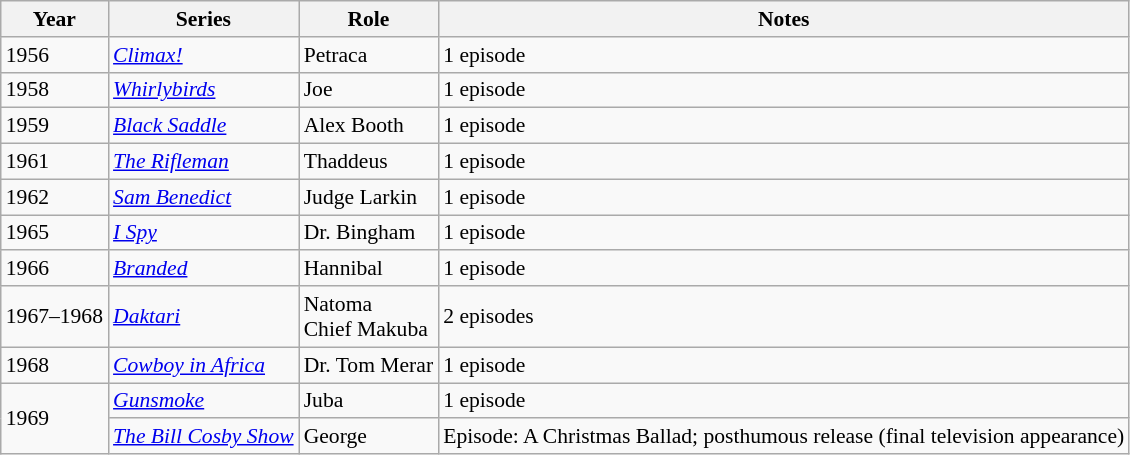<table class="wikitable" style="font-size: 90%;">
<tr>
<th>Year</th>
<th>Series</th>
<th>Role</th>
<th>Notes</th>
</tr>
<tr>
<td>1956</td>
<td><em><a href='#'>Climax!</a></em></td>
<td>Petraca</td>
<td>1 episode</td>
</tr>
<tr>
<td>1958</td>
<td><em><a href='#'>Whirlybirds</a></em></td>
<td>Joe</td>
<td>1 episode</td>
</tr>
<tr>
<td>1959</td>
<td><em><a href='#'>Black Saddle</a></em></td>
<td>Alex Booth</td>
<td>1 episode</td>
</tr>
<tr>
<td>1961</td>
<td><em><a href='#'>The Rifleman</a></em></td>
<td>Thaddeus</td>
<td>1 episode</td>
</tr>
<tr>
<td>1962</td>
<td><em><a href='#'>Sam Benedict</a></em></td>
<td>Judge Larkin</td>
<td>1 episode</td>
</tr>
<tr>
<td>1965</td>
<td><em><a href='#'>I Spy</a></em></td>
<td>Dr. Bingham</td>
<td>1 episode</td>
</tr>
<tr>
<td>1966</td>
<td><em><a href='#'>Branded</a></em></td>
<td>Hannibal</td>
<td>1 episode</td>
</tr>
<tr>
<td>1967–1968</td>
<td><em><a href='#'>Daktari</a></em></td>
<td>Natoma<br>Chief Makuba</td>
<td>2 episodes</td>
</tr>
<tr>
<td>1968</td>
<td><em><a href='#'>Cowboy in Africa</a></em></td>
<td>Dr. Tom Merar</td>
<td>1 episode</td>
</tr>
<tr>
<td rowspan=2>1969</td>
<td><em><a href='#'>Gunsmoke</a></em></td>
<td>Juba</td>
<td>1 episode</td>
</tr>
<tr>
<td><em><a href='#'>The Bill Cosby Show</a></em></td>
<td>George</td>
<td>Episode: A Christmas Ballad; posthumous release (final television appearance)</td>
</tr>
</table>
